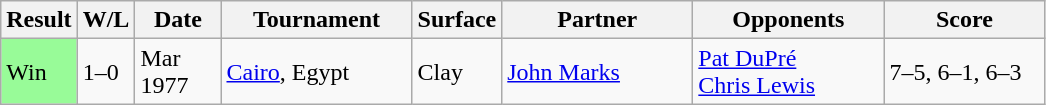<table class="sortable wikitable">
<tr>
<th style="width:40px">Result</th>
<th style="width:30px" class="unsortable">W/L</th>
<th style="width:50px">Date</th>
<th style="width:120px">Tournament</th>
<th style="width:50px">Surface</th>
<th style="width:120px">Partner</th>
<th style="width:120px">Opponents</th>
<th style="width:100px" class="unsortable">Score</th>
</tr>
<tr>
<td style="background:#98fb98;">Win</td>
<td>1–0</td>
<td>Mar 1977</td>
<td><a href='#'>Cairo</a>, Egypt</td>
<td>Clay</td>
<td> <a href='#'>John Marks</a></td>
<td> <a href='#'>Pat DuPré</a> <br>  <a href='#'>Chris Lewis</a></td>
<td>7–5, 6–1, 6–3</td>
</tr>
</table>
